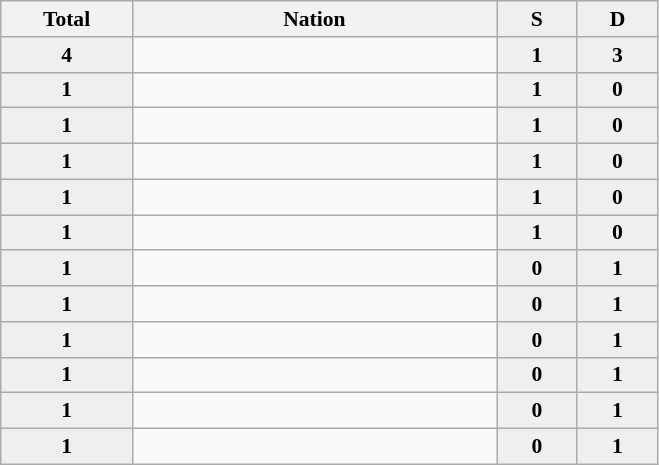<table class="sortable wikitable" style="font-size:90%;">
<tr>
<th width=81>Total</th>
<th width=236>Nation</th>
<th width=47 style="background:#efefef"> S </th>
<th width=47 style="background:#efefef"> D </th>
</tr>
<tr align=center>
<td bgcolor=#efefef><strong>4</strong></td>
<td align=left></td>
<td bgcolor=#efefef><strong>1</strong></td>
<td bgcolor=#efefef><strong>3</strong></td>
</tr>
<tr align=center>
<td bgcolor=#efefef><strong>1</strong></td>
<td align=left></td>
<td bgcolor=#efefef><strong>1</strong></td>
<td bgcolor=#efefef><strong>0</strong></td>
</tr>
<tr align=center>
<td bgcolor=#efefef><strong>1</strong></td>
<td align=left></td>
<td bgcolor=#efefef><strong>1</strong></td>
<td bgcolor=#efefef><strong>0</strong></td>
</tr>
<tr align=center>
<td bgcolor=#efefef><strong>1</strong></td>
<td align=left></td>
<td bgcolor=#efefef><strong>1</strong></td>
<td bgcolor=#efefef><strong>0</strong></td>
</tr>
<tr align=center>
<td bgcolor=#efefef><strong>1</strong></td>
<td align=left></td>
<td bgcolor=#efefef><strong>1</strong></td>
<td bgcolor=#efefef><strong>0</strong></td>
</tr>
<tr align=center>
<td bgcolor=#efefef><strong>1</strong></td>
<td align=left></td>
<td bgcolor=#efefef><strong>1</strong></td>
<td bgcolor=#efefef><strong>0</strong></td>
</tr>
<tr align=center>
<td bgcolor=#efefef><strong>1</strong></td>
<td align=left></td>
<td bgcolor=#efefef><strong>0</strong></td>
<td bgcolor=#efefef><strong>1</strong></td>
</tr>
<tr align=center>
<td bgcolor=#efefef><strong>1</strong></td>
<td align=left></td>
<td bgcolor=#efefef><strong>0</strong></td>
<td bgcolor=#efefef><strong>1</strong></td>
</tr>
<tr align=center>
<td bgcolor=#efefef><strong>1</strong></td>
<td align=left></td>
<td bgcolor=#efefef><strong>0</strong></td>
<td bgcolor=#efefef><strong>1</strong></td>
</tr>
<tr align=center>
<td bgcolor=#efefef><strong>1</strong></td>
<td align=left></td>
<td bgcolor=#efefef><strong>0</strong></td>
<td bgcolor=#efefef><strong>1</strong></td>
</tr>
<tr align=center>
<td bgcolor=#efefef><strong>1</strong></td>
<td align=left></td>
<td bgcolor=#efefef><strong>0</strong></td>
<td bgcolor=#efefef><strong>1</strong></td>
</tr>
<tr align=center>
<td bgcolor=#efefef><strong>1</strong></td>
<td align=left></td>
<td bgcolor=#efefef><strong>0</strong></td>
<td bgcolor=#efefef><strong>1</strong></td>
</tr>
</table>
